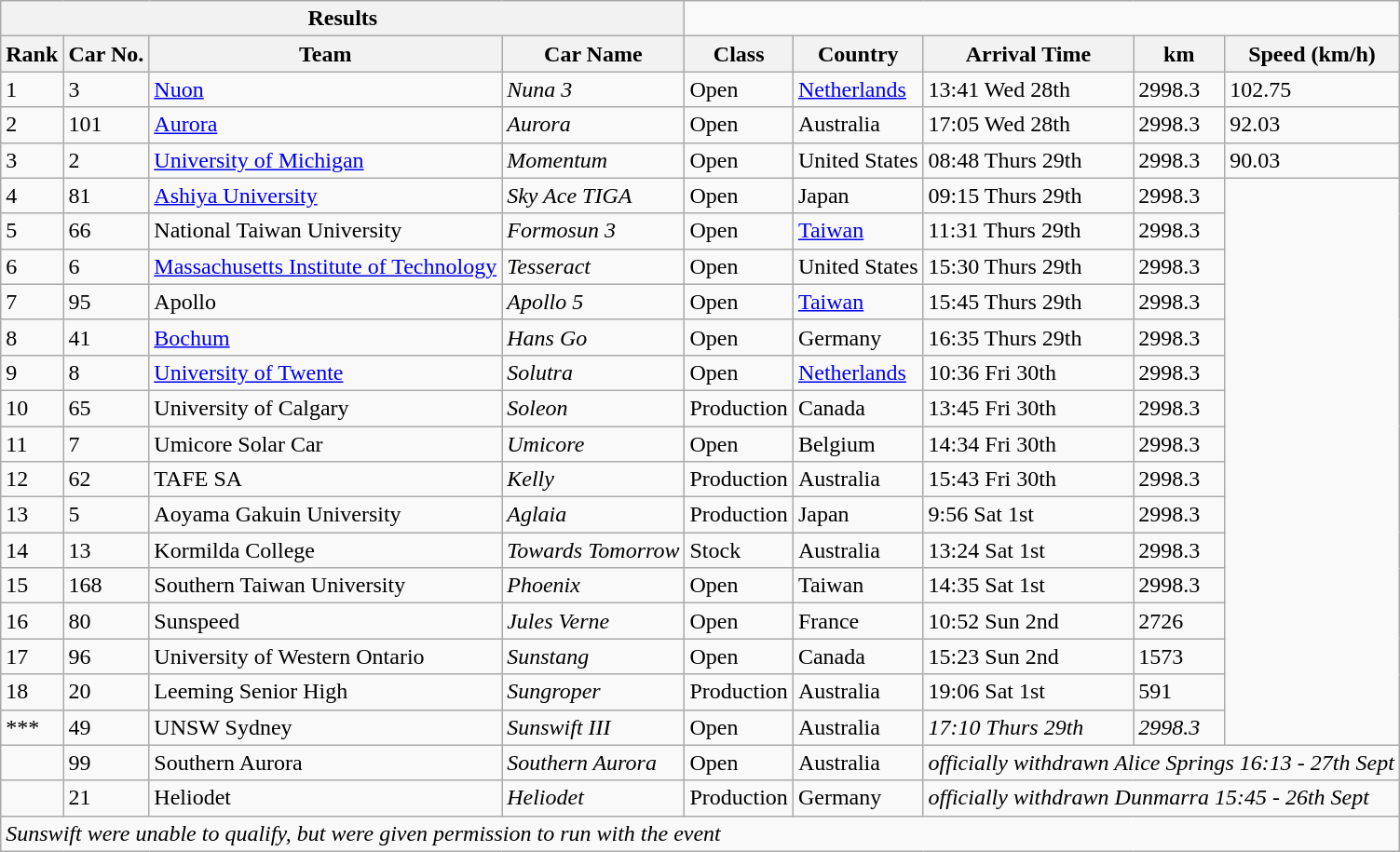<table class="wikitable collapsible collapsed" style="min-width:50em;">
<tr>
<th colspan=4>Results</th>
</tr>
<tr>
<th>Rank</th>
<th>Car No.</th>
<th>Team</th>
<th>Car Name</th>
<th>Class</th>
<th>Country</th>
<th>Arrival Time</th>
<th>km</th>
<th>Speed (km/h)</th>
</tr>
<tr>
<td>1</td>
<td>3</td>
<td><a href='#'>Nuon</a></td>
<td><em>Nuna 3</em></td>
<td>Open</td>
<td><a href='#'>Netherlands</a></td>
<td>13:41 Wed 28th</td>
<td>2998.3</td>
<td>102.75</td>
</tr>
<tr>
<td>2</td>
<td>101</td>
<td><a href='#'>Aurora</a></td>
<td><em>Aurora</em></td>
<td>Open</td>
<td>Australia</td>
<td>17:05 Wed 28th</td>
<td>2998.3</td>
<td>92.03</td>
</tr>
<tr>
<td>3</td>
<td>2</td>
<td><a href='#'>University of Michigan</a></td>
<td><em>Momentum</em></td>
<td>Open</td>
<td>United States</td>
<td>08:48 Thurs 29th</td>
<td>2998.3</td>
<td>90.03</td>
</tr>
<tr>
<td>4</td>
<td>81</td>
<td><a href='#'>Ashiya University</a></td>
<td><em>Sky Ace TIGA</em></td>
<td>Open</td>
<td>Japan</td>
<td>09:15 Thurs 29th</td>
<td>2998.3</td>
</tr>
<tr>
<td>5</td>
<td>66</td>
<td>National Taiwan University</td>
<td><em>Formosun 3</em></td>
<td>Open</td>
<td><a href='#'>Taiwan</a></td>
<td>11:31 Thurs 29th</td>
<td>2998.3</td>
</tr>
<tr>
<td>6</td>
<td>6</td>
<td><a href='#'>Massachusetts Institute of Technology</a></td>
<td><em>Tesseract</em></td>
<td>Open</td>
<td>United States</td>
<td>15:30 Thurs 29th</td>
<td>2998.3</td>
</tr>
<tr>
<td>7</td>
<td>95</td>
<td>Apollo</td>
<td><em>Apollo 5</em></td>
<td>Open</td>
<td><a href='#'>Taiwan</a></td>
<td>15:45 Thurs 29th</td>
<td>2998.3</td>
</tr>
<tr>
<td>8</td>
<td>41</td>
<td><a href='#'>Bochum</a></td>
<td><em>Hans Go</em></td>
<td>Open</td>
<td>Germany</td>
<td>16:35 Thurs 29th</td>
<td>2998.3</td>
</tr>
<tr>
<td>9</td>
<td>8</td>
<td><a href='#'>University of Twente</a></td>
<td><em>Solutra</em></td>
<td>Open</td>
<td><a href='#'>Netherlands</a></td>
<td>10:36 Fri 30th</td>
<td>2998.3</td>
</tr>
<tr>
<td>10</td>
<td>65</td>
<td>University of Calgary</td>
<td><em>Soleon</em></td>
<td>Production</td>
<td>Canada</td>
<td>13:45 Fri 30th</td>
<td>2998.3</td>
</tr>
<tr>
<td>11</td>
<td>7</td>
<td>Umicore Solar Car</td>
<td><em>Umicore</em></td>
<td>Open</td>
<td>Belgium</td>
<td>14:34 Fri 30th</td>
<td>2998.3</td>
</tr>
<tr>
<td>12</td>
<td>62</td>
<td>TAFE SA</td>
<td><em>Kelly</em></td>
<td>Production</td>
<td>Australia</td>
<td>15:43 Fri 30th</td>
<td>2998.3</td>
</tr>
<tr>
<td>13</td>
<td>5</td>
<td>Aoyama Gakuin University</td>
<td><em>Aglaia</em></td>
<td>Production</td>
<td>Japan</td>
<td>9:56 Sat 1st</td>
<td>2998.3</td>
</tr>
<tr>
<td>14</td>
<td>13</td>
<td>Kormilda College</td>
<td><em>Towards Tomorrow</em></td>
<td>Stock</td>
<td>Australia</td>
<td>13:24 Sat 1st</td>
<td>2998.3</td>
</tr>
<tr>
<td>15</td>
<td>168</td>
<td>Southern Taiwan University</td>
<td><em>Phoenix</em></td>
<td>Open</td>
<td>Taiwan</td>
<td>14:35 Sat 1st</td>
<td>2998.3</td>
</tr>
<tr>
<td>16</td>
<td>80</td>
<td>Sunspeed</td>
<td><em>Jules Verne</em></td>
<td>Open</td>
<td>France</td>
<td>10:52 Sun 2nd</td>
<td>2726</td>
</tr>
<tr>
<td>17</td>
<td>96</td>
<td>University of Western Ontario</td>
<td><em>Sunstang</em></td>
<td>Open</td>
<td>Canada</td>
<td>15:23 Sun 2nd</td>
<td>1573</td>
</tr>
<tr>
<td>18</td>
<td>20</td>
<td>Leeming Senior High</td>
<td><em>Sungroper</em></td>
<td>Production</td>
<td>Australia</td>
<td>19:06 Sat 1st</td>
<td>591</td>
</tr>
<tr>
<td>***</td>
<td>49</td>
<td>UNSW Sydney</td>
<td><em>Sunswift III</em></td>
<td>Open</td>
<td>Australia</td>
<td><em>17:10 Thurs 29th</em></td>
<td><em>2998.3</em></td>
</tr>
<tr>
<td></td>
<td>99</td>
<td>Southern Aurora</td>
<td><em>Southern Aurora</em></td>
<td>Open</td>
<td>Australia</td>
<td colspan="3"><em>officially withdrawn Alice Springs 16:13 - 27th Sept</em></td>
</tr>
<tr>
<td></td>
<td>21</td>
<td>Heliodet</td>
<td><em>Heliodet</em></td>
<td>Production</td>
<td>Germany</td>
<td colspan="3"><em>officially withdrawn Dunmarra 15:45 - 26th Sept</em></td>
</tr>
<tr>
<td colspan="9"> <em>Sunswift were unable to qualify, but were given permission to run with the event</em></td>
</tr>
</table>
